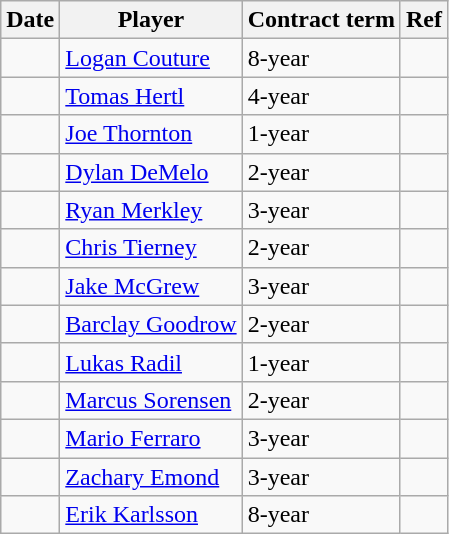<table class="wikitable">
<tr>
<th>Date</th>
<th>Player</th>
<th>Contract term</th>
<th>Ref</th>
</tr>
<tr>
<td></td>
<td><a href='#'>Logan Couture</a></td>
<td>8-year</td>
<td></td>
</tr>
<tr>
<td></td>
<td><a href='#'>Tomas Hertl</a></td>
<td>4-year</td>
<td></td>
</tr>
<tr>
<td></td>
<td><a href='#'>Joe Thornton</a></td>
<td>1-year</td>
<td></td>
</tr>
<tr>
<td></td>
<td><a href='#'>Dylan DeMelo</a></td>
<td>2-year</td>
<td></td>
</tr>
<tr>
<td></td>
<td><a href='#'>Ryan Merkley</a></td>
<td>3-year</td>
<td></td>
</tr>
<tr>
<td></td>
<td><a href='#'>Chris Tierney</a></td>
<td>2-year</td>
<td></td>
</tr>
<tr>
<td></td>
<td><a href='#'>Jake McGrew</a></td>
<td>3-year</td>
<td></td>
</tr>
<tr>
<td></td>
<td><a href='#'>Barclay Goodrow</a></td>
<td>2-year</td>
<td></td>
</tr>
<tr>
<td></td>
<td><a href='#'>Lukas Radil</a></td>
<td>1-year</td>
<td></td>
</tr>
<tr>
<td></td>
<td><a href='#'>Marcus Sorensen</a></td>
<td>2-year</td>
<td></td>
</tr>
<tr>
<td></td>
<td><a href='#'>Mario Ferraro</a></td>
<td>3-year</td>
<td></td>
</tr>
<tr>
<td></td>
<td><a href='#'>Zachary Emond</a></td>
<td>3-year</td>
<td></td>
</tr>
<tr>
<td></td>
<td><a href='#'>Erik Karlsson</a></td>
<td>8-year</td>
<td></td>
</tr>
</table>
